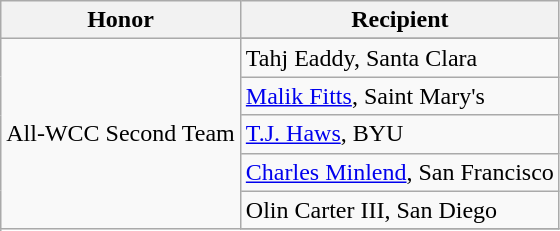<table class="wikitable" border="1">
<tr>
<th>Honor</th>
<th>Recipient</th>
</tr>
<tr>
<td rowspan="11" valign="middle">All-WCC Second Team</td>
</tr>
<tr>
<td>Tahj Eaddy, Santa Clara</td>
</tr>
<tr>
<td><a href='#'>Malik Fitts</a>, Saint Mary's</td>
</tr>
<tr>
<td><a href='#'>T.J. Haws</a>, BYU</td>
</tr>
<tr>
<td><a href='#'>Charles Minlend</a>, San Francisco</td>
</tr>
<tr>
<td>Olin Carter III, San Diego</td>
</tr>
<tr>
</tr>
</table>
